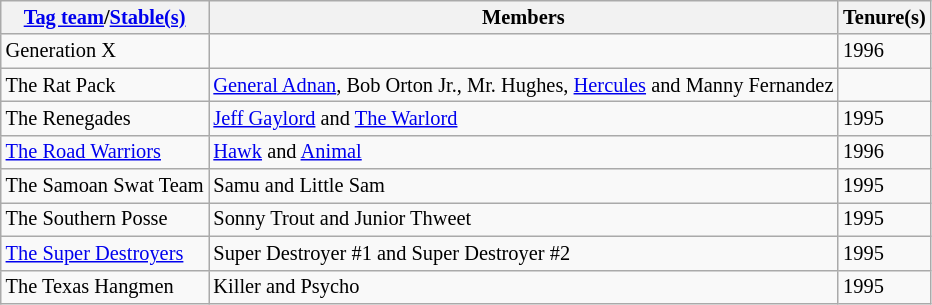<table style="font-size: 85%; text-align: left;" class="wikitable">
<tr>
<th><a href='#'>Tag team</a>/<a href='#'>Stable(s)</a></th>
<th>Members</th>
<th>Tenure(s)</th>
</tr>
<tr>
<td>Generation X</td>
<td></td>
<td>1996</td>
</tr>
<tr>
<td>The Rat Pack</td>
<td><a href='#'>General Adnan</a>, Bob Orton Jr., Mr. Hughes, <a href='#'>Hercules</a>  and Manny Fernandez</td>
<td></td>
</tr>
<tr>
<td>The Renegades</td>
<td><a href='#'>Jeff Gaylord</a> and <a href='#'>The Warlord</a></td>
<td>1995</td>
</tr>
<tr>
<td><a href='#'>The Road Warriors</a></td>
<td><a href='#'>Hawk</a>  and <a href='#'>Animal</a> </td>
<td>1996</td>
</tr>
<tr>
<td>The Samoan Swat Team</td>
<td>Samu and Little Sam</td>
<td>1995</td>
</tr>
<tr>
<td>The Southern Posse</td>
<td>Sonny Trout and Junior Thweet</td>
<td>1995</td>
</tr>
<tr>
<td><a href='#'>The Super Destroyers</a></td>
<td>Super Destroyer #1 and Super Destroyer #2</td>
<td>1995</td>
</tr>
<tr>
<td>The Texas Hangmen</td>
<td>Killer and Psycho</td>
<td>1995</td>
</tr>
</table>
